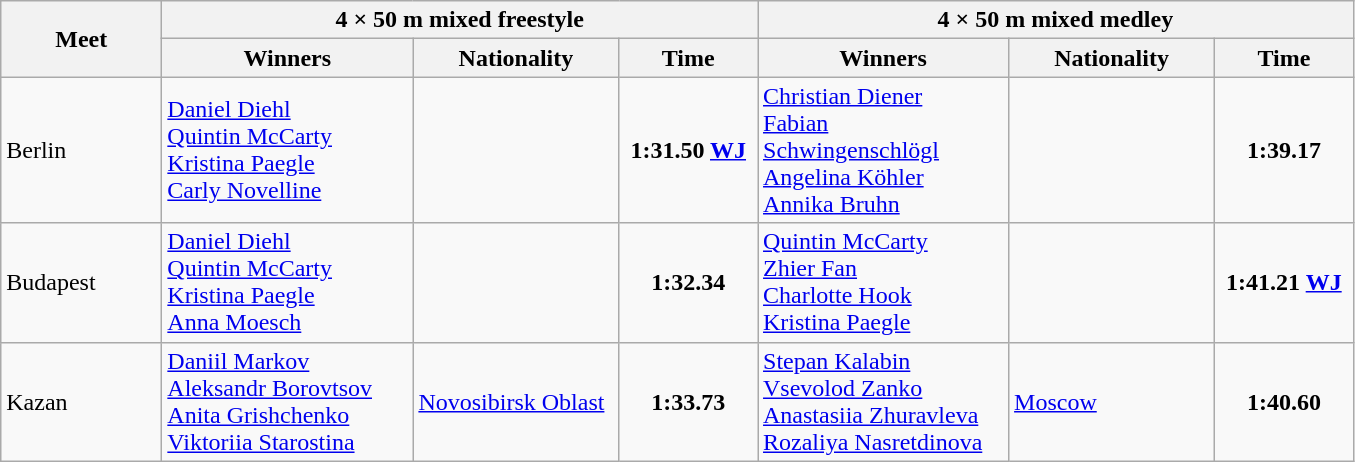<table class="wikitable">
<tr>
<th width=100 rowspan=2>Meet</th>
<th colspan=3>4 × 50 m mixed freestyle</th>
<th colspan=3>4 × 50 m mixed medley</th>
</tr>
<tr>
<th width=160>Winners</th>
<th width=130>Nationality</th>
<th width=85>Time</th>
<th width=160>Winners</th>
<th width=130>Nationality</th>
<th width=85>Time</th>
</tr>
<tr>
<td>Berlin</td>
<td><a href='#'>Daniel Diehl</a><br><a href='#'>Quintin McCarty</a><br><a href='#'>Kristina Paegle</a><br><a href='#'>Carly Novelline</a></td>
<td></td>
<td align=center><strong>1:31.50 <a href='#'>WJ</a></strong></td>
<td><a href='#'>Christian Diener</a><br><a href='#'>Fabian Schwingenschlögl</a><br><a href='#'>Angelina Köhler</a><br><a href='#'>Annika Bruhn</a></td>
<td></td>
<td align=center><strong>1:39.17</strong></td>
</tr>
<tr>
<td>Budapest</td>
<td><a href='#'>Daniel Diehl</a><br><a href='#'>Quintin McCarty</a><br><a href='#'>Kristina Paegle</a><br><a href='#'>Anna Moesch</a></td>
<td></td>
<td align=center><strong>1:32.34</strong></td>
<td><a href='#'>Quintin McCarty</a><br><a href='#'>Zhier Fan</a><br><a href='#'>Charlotte Hook</a><br><a href='#'>Kristina Paegle</a></td>
<td></td>
<td align=center><strong>1:41.21 <a href='#'>WJ</a></strong></td>
</tr>
<tr>
<td>Kazan</td>
<td><a href='#'>Daniil Markov</a><br><a href='#'>Aleksandr Borovtsov</a><br><a href='#'>Anita Grishchenko</a><br><a href='#'>Viktoriia Starostina</a></td>
<td><a href='#'>Novosibirsk Oblast</a><br></td>
<td align=center><strong>1:33.73</strong></td>
<td><a href='#'>Stepan Kalabin</a><br><a href='#'>Vsevolod Zanko</a><br><a href='#'>Anastasiia Zhuravleva</a><br> <a href='#'>Rozaliya Nasretdinova</a></td>
<td><a href='#'>Moscow</a><br></td>
<td align=center><strong>1:40.60</strong></td>
</tr>
</table>
